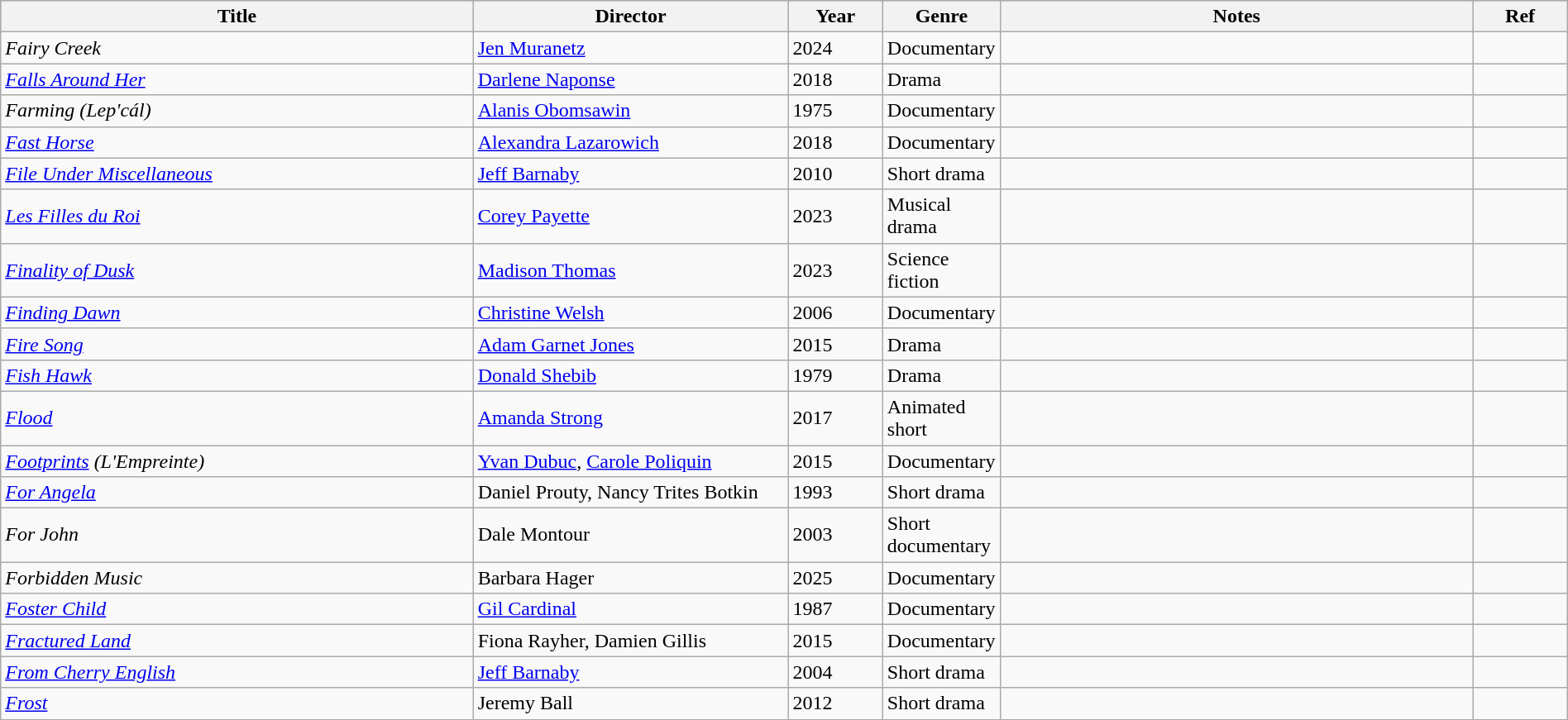<table class="wikitable sortable" style="width:100%;">
<tr style="background:#bebebe;">
<th style="width:30%;">Title</th>
<th style="width:20%;">Director</th>
<th style="width:6%;">Year</th>
<th style="width:6%;">Genre</th>
<th style="width:30%;">Notes</th>
<th style="width:6%;">Ref</th>
</tr>
<tr>
<td><em>Fairy Creek</em></td>
<td><a href='#'>Jen Muranetz</a></td>
<td>2024</td>
<td>Documentary</td>
<td></td>
<td></td>
</tr>
<tr>
<td><em><a href='#'>Falls Around Her</a></em></td>
<td><a href='#'>Darlene Naponse</a></td>
<td>2018</td>
<td>Drama</td>
<td></td>
<td></td>
</tr>
<tr>
<td><em>Farming (Lep'cál)</em></td>
<td><a href='#'>Alanis Obomsawin</a></td>
<td>1975</td>
<td>Documentary</td>
<td></td>
<td></td>
</tr>
<tr>
<td><em><a href='#'>Fast Horse</a></em></td>
<td><a href='#'>Alexandra Lazarowich</a></td>
<td>2018</td>
<td>Documentary</td>
<td></td>
<td></td>
</tr>
<tr>
<td><em><a href='#'>File Under Miscellaneous</a></em></td>
<td><a href='#'>Jeff Barnaby</a></td>
<td>2010</td>
<td>Short drama</td>
<td></td>
<td></td>
</tr>
<tr>
<td><em><a href='#'>Les Filles du Roi</a></em></td>
<td><a href='#'>Corey Payette</a></td>
<td>2023</td>
<td>Musical drama</td>
<td></td>
<td></td>
</tr>
<tr>
<td><em><a href='#'>Finality of Dusk</a></em></td>
<td><a href='#'>Madison Thomas</a></td>
<td>2023</td>
<td>Science fiction</td>
<td></td>
<td></td>
</tr>
<tr>
<td><em><a href='#'>Finding Dawn</a></em></td>
<td><a href='#'>Christine Welsh</a></td>
<td>2006</td>
<td>Documentary</td>
<td></td>
<td></td>
</tr>
<tr>
<td><em><a href='#'>Fire Song</a></em></td>
<td><a href='#'>Adam Garnet Jones</a></td>
<td>2015</td>
<td>Drama</td>
<td></td>
<td></td>
</tr>
<tr>
<td><em><a href='#'>Fish Hawk</a></em></td>
<td><a href='#'>Donald Shebib</a></td>
<td>1979</td>
<td>Drama</td>
<td></td>
<td></td>
</tr>
<tr>
<td><em><a href='#'>Flood</a></em></td>
<td><a href='#'>Amanda Strong</a></td>
<td>2017</td>
<td>Animated short</td>
<td></td>
<td></td>
</tr>
<tr>
<td><em><a href='#'>Footprints</a> (L'Empreinte)</em></td>
<td><a href='#'>Yvan Dubuc</a>, <a href='#'>Carole Poliquin</a></td>
<td>2015</td>
<td>Documentary</td>
<td></td>
<td></td>
</tr>
<tr>
<td><em><a href='#'>For Angela</a></em></td>
<td>Daniel Prouty, Nancy Trites Botkin</td>
<td>1993</td>
<td>Short drama</td>
<td></td>
<td></td>
</tr>
<tr>
<td><em>For John</em></td>
<td>Dale Montour</td>
<td>2003</td>
<td>Short documentary</td>
<td></td>
<td></td>
</tr>
<tr>
<td><em>Forbidden Music</em></td>
<td>Barbara Hager</td>
<td>2025</td>
<td>Documentary</td>
<td></td>
<td></td>
</tr>
<tr>
<td><em><a href='#'>Foster Child</a></em></td>
<td><a href='#'>Gil Cardinal</a></td>
<td>1987</td>
<td>Documentary</td>
<td></td>
<td></td>
</tr>
<tr>
<td><em><a href='#'>Fractured Land</a></em></td>
<td>Fiona Rayher, Damien Gillis</td>
<td>2015</td>
<td>Documentary</td>
<td></td>
<td></td>
</tr>
<tr>
<td><em><a href='#'>From Cherry English</a></em></td>
<td><a href='#'>Jeff Barnaby</a></td>
<td>2004</td>
<td>Short drama</td>
<td></td>
<td></td>
</tr>
<tr>
<td><em><a href='#'>Frost</a></em></td>
<td>Jeremy Ball</td>
<td>2012</td>
<td>Short drama</td>
<td></td>
<td></td>
</tr>
</table>
